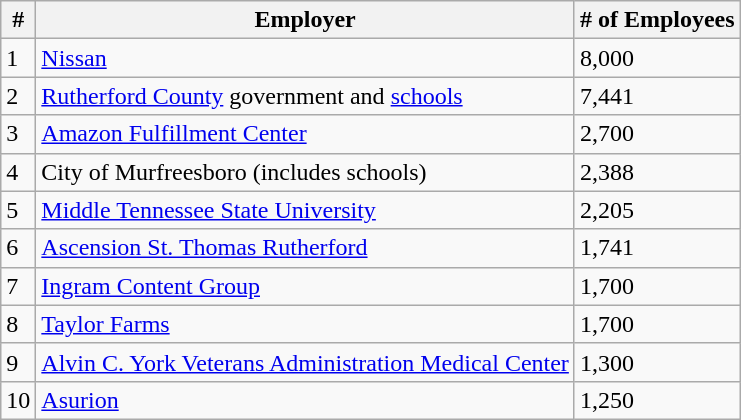<table class="wikitable">
<tr>
<th>#</th>
<th>Employer</th>
<th># of Employees</th>
</tr>
<tr>
<td>1</td>
<td><a href='#'>Nissan</a></td>
<td>8,000</td>
</tr>
<tr>
<td>2</td>
<td><a href='#'>Rutherford County</a> government and <a href='#'>schools</a></td>
<td>7,441</td>
</tr>
<tr>
<td>3</td>
<td><a href='#'>Amazon Fulfillment Center</a></td>
<td>2,700</td>
</tr>
<tr>
<td>4</td>
<td>City of Murfreesboro (includes schools)</td>
<td>2,388</td>
</tr>
<tr>
<td>5</td>
<td><a href='#'>Middle Tennessee State University</a></td>
<td>2,205</td>
</tr>
<tr>
<td>6</td>
<td><a href='#'>Ascension St. Thomas Rutherford</a></td>
<td>1,741</td>
</tr>
<tr>
<td>7</td>
<td><a href='#'>Ingram Content Group</a></td>
<td>1,700</td>
</tr>
<tr>
<td>8</td>
<td><a href='#'>Taylor Farms</a></td>
<td>1,700</td>
</tr>
<tr>
<td>9</td>
<td><a href='#'>Alvin C. York Veterans Administration Medical Center</a></td>
<td>1,300</td>
</tr>
<tr>
<td>10</td>
<td><a href='#'>Asurion</a></td>
<td>1,250</td>
</tr>
</table>
